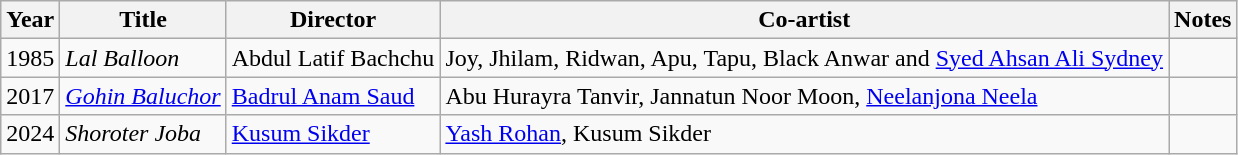<table class="wikitable">
<tr>
<th>Year</th>
<th>Title</th>
<th>Director</th>
<th>Co-artist</th>
<th>Notes</th>
</tr>
<tr>
<td>1985</td>
<td><em>Lal Balloon</em></td>
<td>Abdul Latif Bachchu</td>
<td>Joy, Jhilam, Ridwan, Apu, Tapu, Black Anwar and <a href='#'>Syed Ahsan Ali Sydney</a></td>
<td></td>
</tr>
<tr>
<td>2017</td>
<td><em><a href='#'>Gohin Baluchor</a></em></td>
<td><a href='#'>Badrul Anam Saud</a></td>
<td>Abu Hurayra Tanvir, Jannatun Noor Moon, <a href='#'>Neelanjona Neela</a></td>
<td></td>
</tr>
<tr>
<td>2024</td>
<td><em>Shoroter Joba</em></td>
<td><a href='#'>Kusum Sikder</a></td>
<td><a href='#'>Yash Rohan</a>, Kusum Sikder</td>
<td></td>
</tr>
</table>
